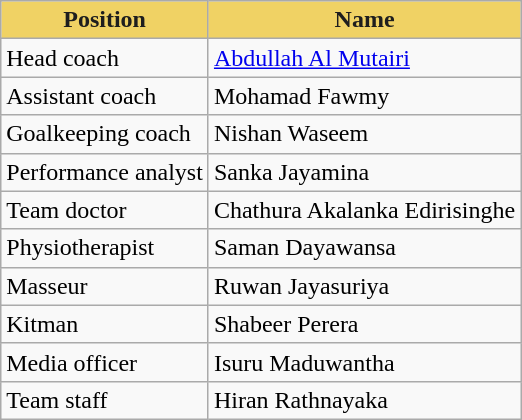<table class="wikitable">
<tr>
<th style="color:#1E1E1E;background:#F0D264">Position</th>
<th style="color:#1E1E1E;background:#F0D264">Name</th>
</tr>
<tr>
<td>Head coach</td>
<td> <a href='#'>Abdullah Al Mutairi</a></td>
</tr>
<tr>
<td>Assistant coach</td>
<td> Mohamad Fawmy</td>
</tr>
<tr>
<td>Goalkeeping coach</td>
<td> Nishan Waseem</td>
</tr>
<tr>
<td>Performance analyst</td>
<td> Sanka Jayamina</td>
</tr>
<tr>
<td>Team doctor</td>
<td> Chathura Akalanka Edirisinghe</td>
</tr>
<tr>
<td>Physiotherapist</td>
<td> Saman Dayawansa</td>
</tr>
<tr>
<td>Masseur</td>
<td> Ruwan Jayasuriya</td>
</tr>
<tr>
<td>Kitman</td>
<td> Shabeer Perera</td>
</tr>
<tr>
<td>Media officer</td>
<td> Isuru Maduwantha</td>
</tr>
<tr>
<td>Team staff</td>
<td> Hiran Rathnayaka</td>
</tr>
</table>
